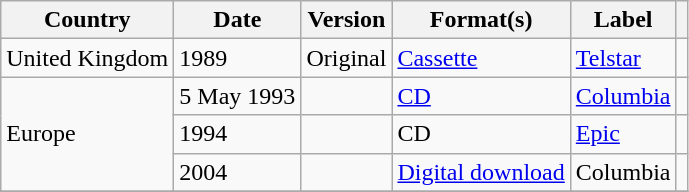<table class="wikitable plainrowheaders">
<tr>
<th scope="col">Country</th>
<th scope="col">Date</th>
<th scope="col">Version</th>
<th scope="col">Format(s)</th>
<th scope="col">Label</th>
<th scope="col"></th>
</tr>
<tr>
<td>United Kingdom</td>
<td>1989</td>
<td>Original</td>
<td><a href='#'>Cassette</a></td>
<td><a href='#'>Telstar</a></td>
<td></td>
</tr>
<tr>
<td rowspan="3">Europe</td>
<td>5 May 1993</td>
<td></td>
<td><a href='#'>CD</a></td>
<td><a href='#'>Columbia</a></td>
<td></td>
</tr>
<tr>
<td>1994</td>
<td></td>
<td>CD</td>
<td><a href='#'>Epic</a></td>
<td></td>
</tr>
<tr>
<td>2004</td>
<td></td>
<td><a href='#'>Digital download</a></td>
<td>Columbia</td>
<td></td>
</tr>
<tr>
</tr>
</table>
